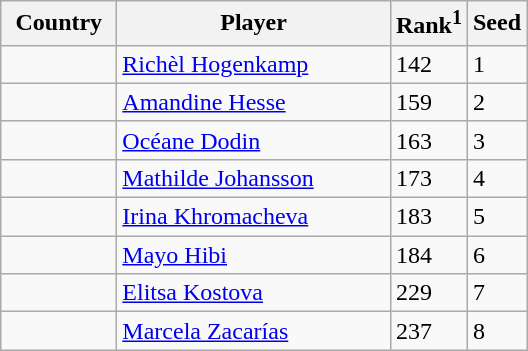<table class="sortable wikitable">
<tr>
<th width="70">Country</th>
<th width="175">Player</th>
<th>Rank<sup>1</sup></th>
<th>Seed</th>
</tr>
<tr>
<td></td>
<td><a href='#'>Richèl Hogenkamp</a></td>
<td>142</td>
<td>1</td>
</tr>
<tr>
<td></td>
<td><a href='#'>Amandine Hesse</a></td>
<td>159</td>
<td>2</td>
</tr>
<tr>
<td></td>
<td><a href='#'>Océane Dodin</a></td>
<td>163</td>
<td>3</td>
</tr>
<tr>
<td></td>
<td><a href='#'>Mathilde Johansson</a></td>
<td>173</td>
<td>4</td>
</tr>
<tr>
<td></td>
<td><a href='#'>Irina Khromacheva</a></td>
<td>183</td>
<td>5</td>
</tr>
<tr>
<td></td>
<td><a href='#'>Mayo Hibi</a></td>
<td>184</td>
<td>6</td>
</tr>
<tr>
<td></td>
<td><a href='#'>Elitsa Kostova</a></td>
<td>229</td>
<td>7</td>
</tr>
<tr>
<td></td>
<td><a href='#'>Marcela Zacarías</a></td>
<td>237</td>
<td>8</td>
</tr>
</table>
